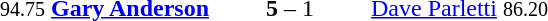<table style="text-align:center">
<tr>
<th width=223></th>
<th width=100></th>
<th width=223></th>
</tr>
<tr>
<td align=right><small>94.75</small> <strong><a href='#'>Gary Anderson</a></strong> </td>
<td><strong>5</strong> – 1</td>
<td align=left> <a href='#'>Dave Parletti</a> <small>86.20</small></td>
</tr>
<tr>
<td align=right></td>
<td></td>
<td align=left></td>
</tr>
</table>
